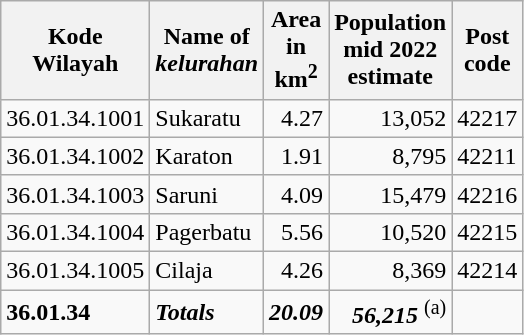<table class="wikitable">
<tr>
<th>Kode <br>Wilayah</th>
<th>Name of <br> <em>kelurahan</em></th>
<th>Area <br>in <br>km<sup>2</sup></th>
<th>Population<br>mid 2022<br>estimate</th>
<th>Post<br>code</th>
</tr>
<tr>
<td>36.01.34.1001</td>
<td>Sukaratu</td>
<td align="right">4.27</td>
<td align="right">13,052</td>
<td>42217</td>
</tr>
<tr>
<td>36.01.34.1002</td>
<td>Karaton</td>
<td align="right">1.91</td>
<td align="right">8,795</td>
<td>42211</td>
</tr>
<tr>
<td>36.01.34.1003</td>
<td>Saruni</td>
<td align="right">4.09</td>
<td align="right">15,479</td>
<td>42216</td>
</tr>
<tr>
<td>36.01.34.1004</td>
<td>Pagerbatu</td>
<td align="right">5.56</td>
<td align="right">10,520</td>
<td>42215</td>
</tr>
<tr>
<td>36.01.34.1005</td>
<td>Cilaja</td>
<td align="right">4.26</td>
<td align="right">8,369</td>
<td>42214</td>
</tr>
<tr>
<td><strong>36.01.34</strong></td>
<td><strong><em>Totals</em></strong></td>
<td align="right"><strong><em>20.09</em></strong></td>
<td align="right"><strong><em>56,215</em></strong> <sup>(a)</sup></td>
<td></td>
</tr>
</table>
